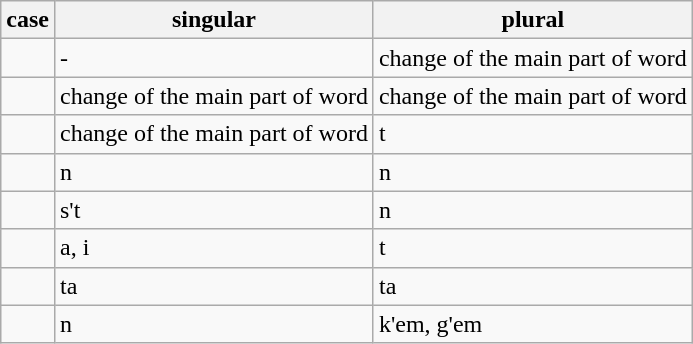<table class="wikitable">
<tr>
<th>case</th>
<th>singular</th>
<th>plural</th>
</tr>
<tr>
<td></td>
<td>-</td>
<td>change of the main part of word</td>
</tr>
<tr>
<td></td>
<td>change of the main part of word</td>
<td>change of the main part of word</td>
</tr>
<tr>
<td></td>
<td>change of the main part of word</td>
<td>t</td>
</tr>
<tr>
<td></td>
<td>n</td>
<td>n</td>
</tr>
<tr>
<td></td>
<td>s't</td>
<td>n</td>
</tr>
<tr>
<td></td>
<td>a, i</td>
<td>t</td>
</tr>
<tr>
<td></td>
<td>ta</td>
<td>ta</td>
</tr>
<tr>
<td></td>
<td>n</td>
<td>k'em, g'em</td>
</tr>
</table>
